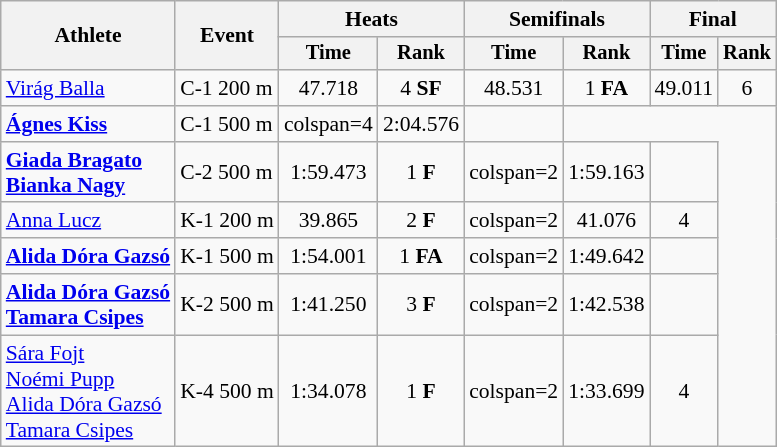<table class=wikitable style="font-size:90%">
<tr>
<th rowspan="2">Athlete</th>
<th rowspan="2">Event</th>
<th colspan=2>Heats</th>
<th colspan=2>Semifinals</th>
<th colspan=2>Final</th>
</tr>
<tr style="font-size:95%">
<th>Time</th>
<th>Rank</th>
<th>Time</th>
<th>Rank</th>
<th>Time</th>
<th>Rank</th>
</tr>
<tr align=center>
<td align=left><a href='#'>Virág Balla</a></td>
<td align=left>C-1 200 m</td>
<td>47.718</td>
<td>4 <strong>SF</strong></td>
<td>48.531</td>
<td>1 <strong>FA</strong></td>
<td>49.011</td>
<td>6</td>
</tr>
<tr align=center>
<td align=left><strong><a href='#'>Ágnes Kiss</a></strong></td>
<td align=left>C-1 500 m</td>
<td>colspan=4</td>
<td>2:04.576</td>
<td></td>
</tr>
<tr align=center>
<td align=left><strong><a href='#'>Giada Bragato</a></strong><br><strong><a href='#'>Bianka Nagy</a></strong></td>
<td align=left>C-2 500 m</td>
<td>1:59.473</td>
<td>1 <strong>F</strong></td>
<td>colspan=2</td>
<td>1:59.163</td>
<td></td>
</tr>
<tr align=center>
<td align=left><a href='#'>Anna Lucz</a></td>
<td align=left>K-1 200 m</td>
<td>39.865</td>
<td>2 <strong>F</strong></td>
<td>colspan=2</td>
<td>41.076</td>
<td>4</td>
</tr>
<tr align=center>
<td align=left><strong><a href='#'>Alida Dóra Gazsó</a></strong></td>
<td align=left>K-1 500 m</td>
<td>1:54.001</td>
<td>1 <strong>FA</strong></td>
<td>colspan=2</td>
<td>1:49.642</td>
<td></td>
</tr>
<tr align=center>
<td align=left><strong><a href='#'>Alida Dóra Gazsó</a></strong><br><strong><a href='#'>Tamara Csipes</a></strong></td>
<td align=left>K-2 500 m</td>
<td>1:41.250</td>
<td>3 <strong>F</strong></td>
<td>colspan=2</td>
<td>1:42.538</td>
<td></td>
</tr>
<tr align=center>
<td align=left><a href='#'>Sára Fojt</a><br><a href='#'>Noémi Pupp</a><br><a href='#'>Alida Dóra Gazsó</a><br><a href='#'>Tamara Csipes</a></td>
<td align=left>K-4 500 m</td>
<td>1:34.078</td>
<td>1 <strong>F</strong></td>
<td>colspan=2</td>
<td>1:33.699</td>
<td>4</td>
</tr>
</table>
